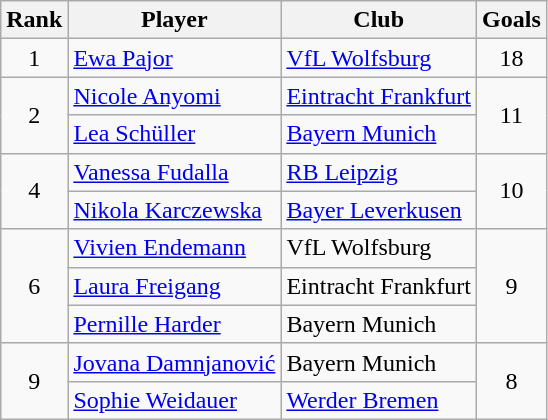<table class="wikitable sortable" style="text-align:center">
<tr>
<th>Rank</th>
<th>Player</th>
<th>Club</th>
<th>Goals</th>
</tr>
<tr>
<td>1</td>
<td align="left"> <a href='#'>Ewa Pajor</a></td>
<td align="left"><a href='#'>VfL Wolfsburg</a></td>
<td>18</td>
</tr>
<tr>
<td rowspan=2>2</td>
<td align="left"> <a href='#'>Nicole Anyomi</a></td>
<td align="left"><a href='#'>Eintracht Frankfurt</a></td>
<td rowspan=2>11</td>
</tr>
<tr>
<td align="left"> <a href='#'>Lea Schüller</a></td>
<td align="left"><a href='#'>Bayern Munich</a></td>
</tr>
<tr>
<td rowspan=2>4</td>
<td align="left"> <a href='#'>Vanessa Fudalla</a></td>
<td align="left"><a href='#'>RB Leipzig</a></td>
<td rowspan=2>10</td>
</tr>
<tr>
<td align="left"> <a href='#'>Nikola Karczewska</a></td>
<td align="left"><a href='#'>Bayer Leverkusen</a></td>
</tr>
<tr>
<td rowspan=3>6</td>
<td align="left"> <a href='#'>Vivien Endemann</a></td>
<td align="left">VfL Wolfsburg</td>
<td rowspan=3>9</td>
</tr>
<tr>
<td align="left"> <a href='#'>Laura Freigang</a></td>
<td align="left">Eintracht Frankfurt</td>
</tr>
<tr>
<td align="left"> <a href='#'>Pernille Harder</a></td>
<td align="left">Bayern Munich</td>
</tr>
<tr>
<td rowspan=2>9</td>
<td align="left"> <a href='#'>Jovana Damnjanović</a></td>
<td align="left">Bayern Munich</td>
<td rowspan=2>8</td>
</tr>
<tr>
<td align="left"> <a href='#'>Sophie Weidauer</a></td>
<td align="left"><a href='#'>Werder Bremen</a></td>
</tr>
</table>
